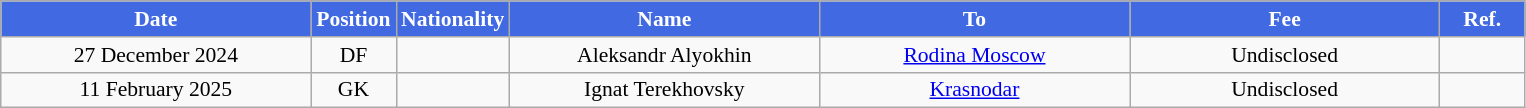<table class="wikitable"  style="text-align:center; font-size:90%; ">
<tr>
<th style="background:#4169E1; color:white; width:200px;">Date</th>
<th style="background:#4169E1; color:white; width:50px;">Position</th>
<th style="background:#4169E1; color:white; width:50px;">Nationality</th>
<th style="background:#4169E1; color:white; width:200px;">Name</th>
<th style="background:#4169E1; color:white; width:200px;">To</th>
<th style="background:#4169E1; color:white; width:200px;">Fee</th>
<th style="background:#4169E1; color:white; width:50px;">Ref.</th>
</tr>
<tr>
<td>27 December 2024</td>
<td>DF</td>
<td></td>
<td>Aleksandr Alyokhin</td>
<td><a href='#'>Rodina Moscow</a></td>
<td>Undisclosed</td>
<td></td>
</tr>
<tr>
<td>11 February 2025</td>
<td>GK</td>
<td></td>
<td>Ignat Terekhovsky</td>
<td><a href='#'>Krasnodar</a></td>
<td>Undisclosed</td>
<td></td>
</tr>
</table>
